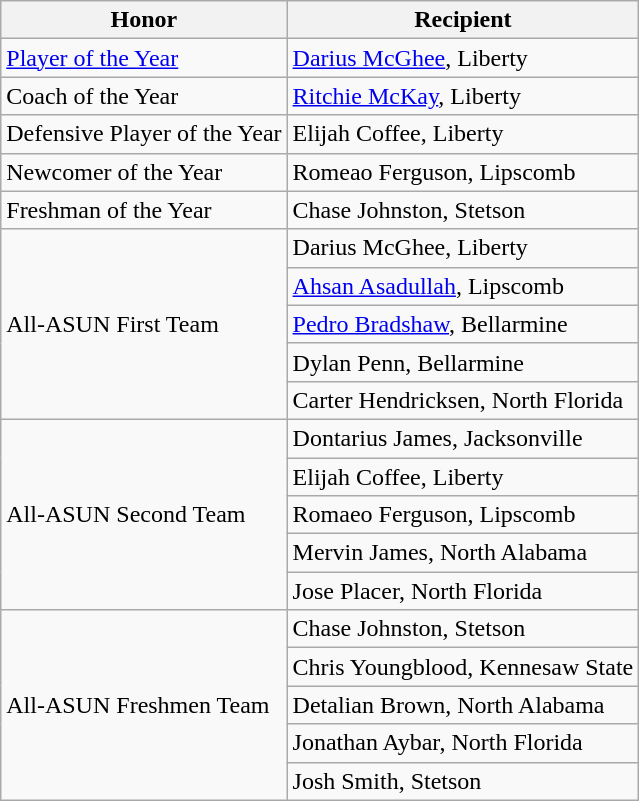<table class="wikitable" border="1">
<tr>
<th>Honor</th>
<th>Recipient</th>
</tr>
<tr>
<td><a href='#'>Player of the Year</a></td>
<td><a href='#'>Darius McGhee</a>, Liberty</td>
</tr>
<tr>
<td>Coach of the Year</td>
<td><a href='#'>Ritchie McKay</a>, Liberty</td>
</tr>
<tr>
<td>Defensive Player of the Year</td>
<td>Elijah Coffee, Liberty</td>
</tr>
<tr>
<td>Newcomer of the Year</td>
<td>Romeao Ferguson, Lipscomb</td>
</tr>
<tr>
<td>Freshman of the Year</td>
<td>Chase Johnston, Stetson</td>
</tr>
<tr>
<td rowspan=5 valign=middle>All-ASUN First Team</td>
<td>Darius McGhee, Liberty</td>
</tr>
<tr>
<td><a href='#'>Ahsan Asadullah</a>, Lipscomb</td>
</tr>
<tr>
<td><a href='#'>Pedro Bradshaw</a>, Bellarmine</td>
</tr>
<tr>
<td>Dylan Penn, Bellarmine</td>
</tr>
<tr>
<td>Carter Hendricksen, North Florida</td>
</tr>
<tr>
<td rowspan=5 valign=middle>All-ASUN Second Team</td>
<td>Dontarius James, Jacksonville</td>
</tr>
<tr>
<td>Elijah Coffee, Liberty</td>
</tr>
<tr>
<td>Romaeo Ferguson, Lipscomb</td>
</tr>
<tr>
<td>Mervin James, North Alabama</td>
</tr>
<tr>
<td>Jose Placer, North Florida</td>
</tr>
<tr>
<td rowspan=5 valign=middle>All-ASUN Freshmen Team</td>
<td>Chase Johnston, Stetson</td>
</tr>
<tr>
<td>Chris Youngblood, Kennesaw State</td>
</tr>
<tr>
<td>Detalian Brown, North Alabama</td>
</tr>
<tr>
<td>Jonathan Aybar, North Florida</td>
</tr>
<tr>
<td>Josh Smith, Stetson</td>
</tr>
</table>
